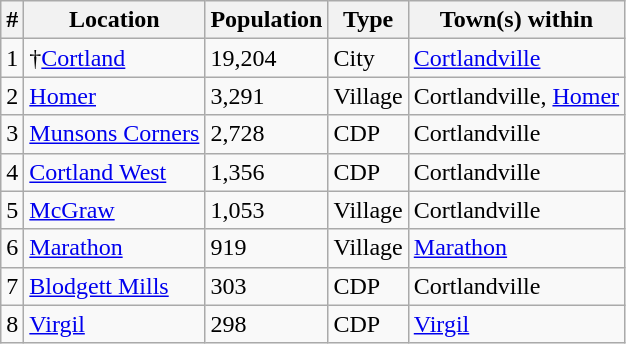<table class="wikitable sortable">
<tr>
<th>#</th>
<th>Location</th>
<th>Population</th>
<th>Type</th>
<th>Town(s) within</th>
</tr>
<tr>
<td>1</td>
<td>†<a href='#'>Cortland</a></td>
<td>19,204</td>
<td>City</td>
<td><a href='#'>Cortlandville</a></td>
</tr>
<tr>
<td>2</td>
<td><a href='#'>Homer</a></td>
<td>3,291</td>
<td>Village</td>
<td>Cortlandville, <a href='#'>Homer</a></td>
</tr>
<tr>
<td>3</td>
<td><a href='#'>Munsons Corners</a></td>
<td>2,728</td>
<td>CDP</td>
<td>Cortlandville</td>
</tr>
<tr>
<td>4</td>
<td><a href='#'>Cortland West</a></td>
<td>1,356</td>
<td>CDP</td>
<td>Cortlandville</td>
</tr>
<tr>
<td>5</td>
<td><a href='#'>McGraw</a></td>
<td>1,053</td>
<td>Village</td>
<td>Cortlandville</td>
</tr>
<tr>
<td>6</td>
<td><a href='#'>Marathon</a></td>
<td>919</td>
<td>Village</td>
<td><a href='#'>Marathon</a></td>
</tr>
<tr>
<td>7</td>
<td><a href='#'>Blodgett Mills</a></td>
<td>303</td>
<td>CDP</td>
<td>Cortlandville</td>
</tr>
<tr>
<td>8</td>
<td><a href='#'>Virgil</a></td>
<td>298</td>
<td>CDP</td>
<td><a href='#'>Virgil</a></td>
</tr>
</table>
